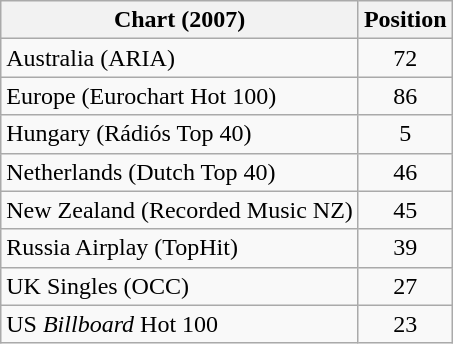<table class="wikitable plainrowheaders sortable">
<tr>
<th>Chart (2007)</th>
<th>Position</th>
</tr>
<tr>
<td>Australia (ARIA)</td>
<td style="text-align:center;">72</td>
</tr>
<tr>
<td>Europe (Eurochart Hot 100)</td>
<td style="text-align:center;">86</td>
</tr>
<tr>
<td>Hungary (Rádiós Top 40)</td>
<td style="text-align:center;">5</td>
</tr>
<tr>
<td>Netherlands (Dutch Top 40)</td>
<td style="text-align:center;">46</td>
</tr>
<tr>
<td>New Zealand (Recorded Music NZ)</td>
<td style="text-align:center;">45</td>
</tr>
<tr>
<td>Russia Airplay (TopHit)</td>
<td style="text-align:center;">39</td>
</tr>
<tr>
<td>UK Singles (OCC)</td>
<td style="text-align:center;">27</td>
</tr>
<tr>
<td>US <em>Billboard</em> Hot 100</td>
<td style="text-align:center;">23</td>
</tr>
</table>
